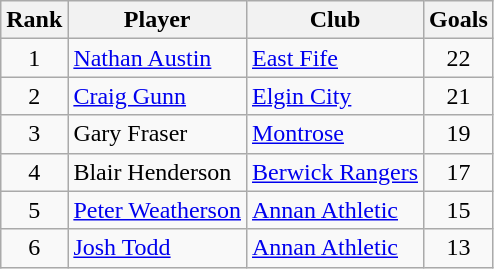<table class="wikitable" style="text-align:center">
<tr>
<th>Rank</th>
<th>Player</th>
<th>Club</th>
<th>Goals</th>
</tr>
<tr>
<td>1</td>
<td align="left"> <a href='#'>Nathan Austin</a></td>
<td align="left"><a href='#'>East Fife</a></td>
<td>22</td>
</tr>
<tr>
<td>2</td>
<td align="left"> <a href='#'>Craig Gunn</a></td>
<td align="left"><a href='#'>Elgin City</a></td>
<td>21</td>
</tr>
<tr>
<td>3</td>
<td align="left"> Gary Fraser</td>
<td align="left"><a href='#'>Montrose</a></td>
<td>19</td>
</tr>
<tr>
<td>4</td>
<td align="left"> Blair Henderson</td>
<td align="left"><a href='#'>Berwick Rangers</a></td>
<td>17</td>
</tr>
<tr>
<td>5</td>
<td align="left"> <a href='#'>Peter Weatherson</a></td>
<td align="left"><a href='#'>Annan Athletic</a></td>
<td>15</td>
</tr>
<tr>
<td>6</td>
<td align="left"> <a href='#'>Josh Todd</a></td>
<td align="left"><a href='#'>Annan Athletic</a></td>
<td>13</td>
</tr>
</table>
